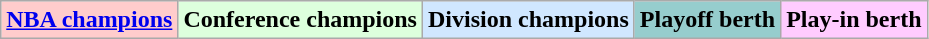<table class="wikitable">
<tr>
<td bgcolor="#FFCCCC"><strong><a href='#'>NBA champions</a></strong></td>
<td bgcolor="#DDFFDD"><strong>Conference champions</strong></td>
<td bgcolor="#D0E7FF"><strong>Division champions</strong></td>
<td bgcolor="#96CDCD"><strong>Playoff berth</strong></td>
<td bgcolor="#FFCCFF"><strong>Play-in berth</strong></td>
</tr>
</table>
